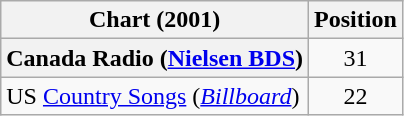<table class="wikitable plainrowheaders sortable">
<tr>
<th scope="col">Chart (2001)</th>
<th scope="col">Position</th>
</tr>
<tr>
<th scope="row">Canada Radio (<a href='#'>Nielsen BDS</a>)</th>
<td align="center">31</td>
</tr>
<tr>
<td>US <a href='#'>Country Songs</a> (<em><a href='#'>Billboard</a></em>)</td>
<td align="center">22</td>
</tr>
</table>
